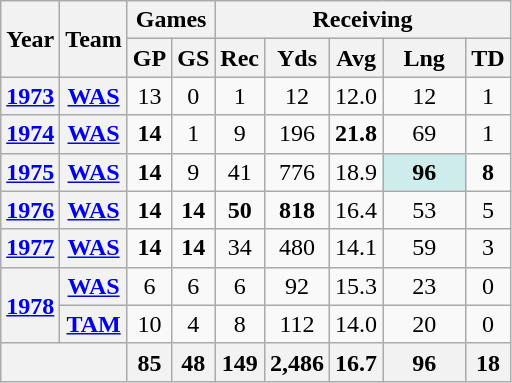<table class="wikitable" style="text-align:center">
<tr>
<th rowspan="2">Year</th>
<th rowspan="2">Team</th>
<th colspan="2">Games</th>
<th colspan="5">Receiving</th>
</tr>
<tr>
<th>GP</th>
<th>GS</th>
<th>Rec</th>
<th>Yds</th>
<th>Avg</th>
<th>Lng</th>
<th>TD</th>
</tr>
<tr>
<th><a href='#'>1973</a></th>
<th><a href='#'>WAS</a></th>
<td>13</td>
<td>0</td>
<td>1</td>
<td>12</td>
<td>12.0</td>
<td>12</td>
<td>1</td>
</tr>
<tr>
<th><a href='#'>1974</a></th>
<th><a href='#'>WAS</a></th>
<td><strong>14</strong></td>
<td>1</td>
<td>9</td>
<td>196</td>
<td><strong>21.8</strong></td>
<td>69</td>
<td>1</td>
</tr>
<tr>
<th><a href='#'>1975</a></th>
<th><a href='#'>WAS</a></th>
<td><strong>14</strong></td>
<td>9</td>
<td>41</td>
<td>776</td>
<td>18.9</td>
<td style="background:#cfecec; width:3em;"><strong>96</strong></td>
<td><strong>8</strong></td>
</tr>
<tr>
<th><a href='#'>1976</a></th>
<th><a href='#'>WAS</a></th>
<td><strong>14</strong></td>
<td><strong>14</strong></td>
<td><strong>50</strong></td>
<td><strong>818</strong></td>
<td>16.4</td>
<td>53</td>
<td>5</td>
</tr>
<tr>
<th><a href='#'>1977</a></th>
<th><a href='#'>WAS</a></th>
<td><strong>14</strong></td>
<td><strong>14</strong></td>
<td>34</td>
<td>480</td>
<td>14.1</td>
<td>59</td>
<td>3</td>
</tr>
<tr>
<th rowspan="2"><a href='#'>1978</a></th>
<th><a href='#'>WAS</a></th>
<td>6</td>
<td>6</td>
<td>6</td>
<td>92</td>
<td>15.3</td>
<td>23</td>
<td>0</td>
</tr>
<tr>
<th><a href='#'>TAM</a></th>
<td>10</td>
<td>4</td>
<td>8</td>
<td>112</td>
<td>14.0</td>
<td>20</td>
<td>0</td>
</tr>
<tr>
<th colspan="2"></th>
<th>85</th>
<th>48</th>
<th>149</th>
<th>2,486</th>
<th>16.7</th>
<th>96</th>
<th>18</th>
</tr>
</table>
